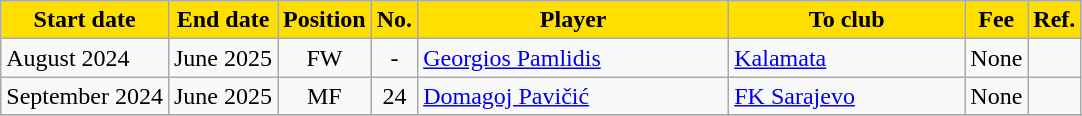<table class="wikitable sortable">
<tr>
<th style="background:#FFDF00; color:black;"><strong>Start date</strong></th>
<th style="background:#FFDF00; color:black;"><strong>End date</strong></th>
<th style="background:#FFDF00; color:black;"><strong>Position</strong></th>
<th style="background:#FFDF00; color:black;"><strong>No.</strong></th>
<th style="background:#FFDF00; color:black;"; width=200><strong>Player</strong></th>
<th style="background:#FFDF00; color:black;"; width=150><strong>To club</strong></th>
<th style="background:#FFDF00; color:black;"><strong>Fee</strong></th>
<th style="background:#FFDF00; color:black;"><strong>Ref.</strong></th>
</tr>
<tr>
<td>August 2024</td>
<td>June 2025</td>
<td style="text-align:center;">FW</td>
<td style="text-align:center;">-</td>
<td style="text-align:left;"> <a href='#'>Georgios Pamlidis</a></td>
<td style="text-align:left;"> <a href='#'>Kalamata</a></td>
<td>None</td>
<td></td>
</tr>
<tr>
<td>September 2024</td>
<td>June 2025</td>
<td style="text-align:center;">MF</td>
<td style="text-align:center;">24</td>
<td style="text-align:left;"> <a href='#'>Domagoj Pavičić</a></td>
<td style="text-align:left;"> <a href='#'>FK Sarajevo</a></td>
<td>None</td>
<td></td>
</tr>
<tr>
</tr>
</table>
